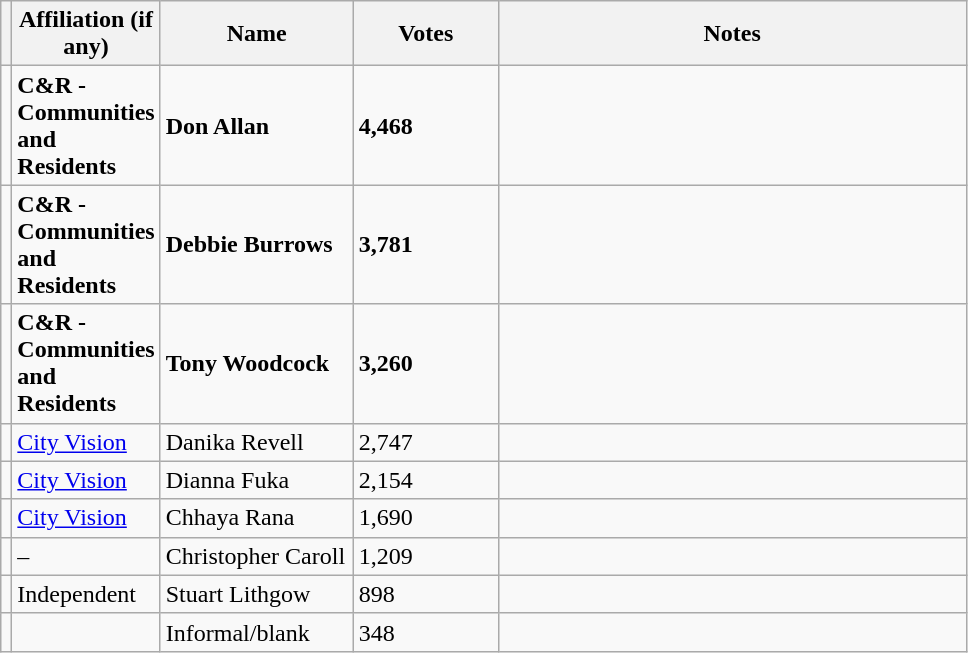<table class="wikitable" style="width:51%;">
<tr>
<th style="width:1%;"></th>
<th style="width:15%;">Affiliation (if any)</th>
<th style="width:20%;">Name</th>
<th style="width:15%;">Votes</th>
<th>Notes</th>
</tr>
<tr>
<td bgcolor=></td>
<td><strong>C&R - Communities and Residents</strong></td>
<td><strong>Don Allan</strong></td>
<td><strong>4,468</strong></td>
<td></td>
</tr>
<tr>
<td bgcolor=></td>
<td><strong>C&R - Communities and Residents</strong></td>
<td><strong>Debbie Burrows</strong></td>
<td><strong>3,781</strong></td>
<td></td>
</tr>
<tr>
<td bgcolor=></td>
<td><strong>C&R - Communities and Residents</strong></td>
<td><strong>Tony Woodcock</strong></td>
<td><strong>3,260</strong></td>
<td></td>
</tr>
<tr>
<td bgcolor=></td>
<td><a href='#'>City Vision</a></td>
<td>Danika Revell</td>
<td>2,747</td>
<td></td>
</tr>
<tr>
<td bgcolor=></td>
<td><a href='#'>City Vision</a></td>
<td>Dianna Fuka</td>
<td>2,154</td>
<td></td>
</tr>
<tr>
<td bgcolor=></td>
<td><a href='#'>City Vision</a></td>
<td>Chhaya Rana</td>
<td>1,690</td>
<td></td>
</tr>
<tr>
<td bgcolor=></td>
<td>–</td>
<td>Christopher Caroll</td>
<td>1,209</td>
<td></td>
</tr>
<tr>
<td bgcolor=></td>
<td>Independent</td>
<td>Stuart Lithgow</td>
<td>898</td>
<td></td>
</tr>
<tr>
<td></td>
<td></td>
<td>Informal/blank</td>
<td>348</td>
<td></td>
</tr>
</table>
